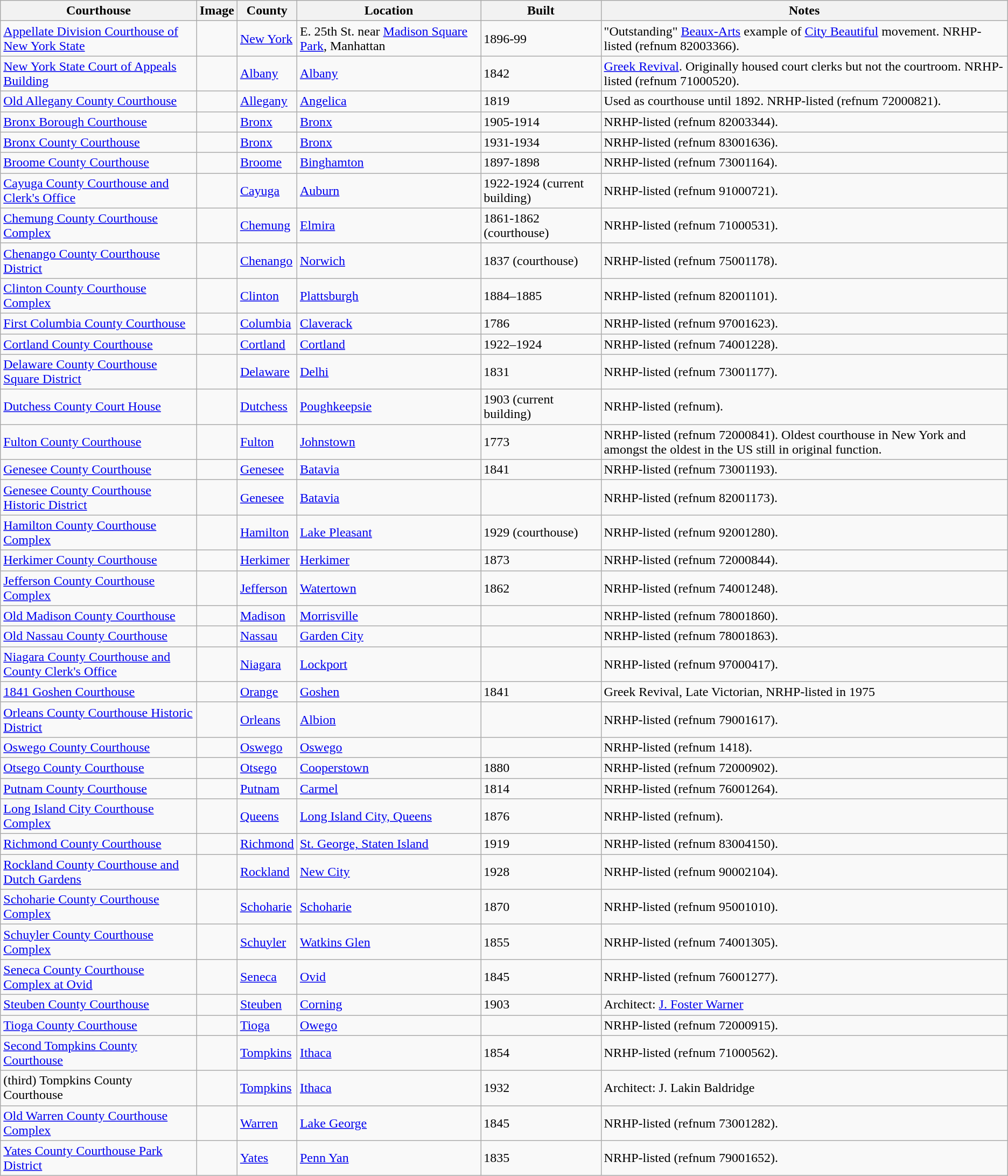<table class="wikitable sortable sticky-header sort-under">
<tr>
<th>Courthouse</th>
<th>Image</th>
<th>County</th>
<th>Location</th>
<th>Built</th>
<th>Notes</th>
</tr>
<tr>
<td><a href='#'>Appellate Division Courthouse of New York State</a></td>
<td></td>
<td><a href='#'>New York</a></td>
<td>E. 25th St. near <a href='#'>Madison Square Park</a>, Manhattan<br><small></small></td>
<td>1896-99</td>
<td>"Outstanding" <a href='#'>Beaux-Arts</a> example of <a href='#'>City Beautiful</a> movement. NRHP-listed (refnum 82003366).</td>
</tr>
<tr>
<td><a href='#'>New York State Court of Appeals Building</a></td>
<td></td>
<td><a href='#'>Albany</a></td>
<td><a href='#'>Albany</a><br><small></small></td>
<td>1842</td>
<td><a href='#'>Greek Revival</a>. Originally housed court clerks but not the courtroom. NRHP-listed (refnum 71000520).</td>
</tr>
<tr>
<td><a href='#'>Old Allegany County Courthouse</a></td>
<td></td>
<td><a href='#'>Allegany</a></td>
<td><a href='#'>Angelica</a><br><small></small></td>
<td>1819</td>
<td>Used as courthouse until 1892. NRHP-listed (refnum 72000821).</td>
</tr>
<tr>
<td><a href='#'>Bronx Borough Courthouse</a></td>
<td></td>
<td><a href='#'>Bronx</a></td>
<td><a href='#'>Bronx</a></td>
<td>1905-1914</td>
<td>NRHP-listed (refnum 82003344).</td>
</tr>
<tr>
<td><a href='#'>Bronx County Courthouse</a></td>
<td></td>
<td><a href='#'>Bronx</a></td>
<td><a href='#'>Bronx</a></td>
<td>1931-1934</td>
<td>NRHP-listed (refnum 83001636).</td>
</tr>
<tr>
<td><a href='#'>Broome County Courthouse</a></td>
<td></td>
<td><a href='#'>Broome</a></td>
<td><a href='#'>Binghamton</a></td>
<td>1897-1898</td>
<td>NRHP-listed (refnum 73001164).</td>
</tr>
<tr>
<td><a href='#'>Cayuga County Courthouse and Clerk's Office</a></td>
<td></td>
<td><a href='#'>Cayuga</a></td>
<td><a href='#'>Auburn</a></td>
<td>1922-1924 (current building)</td>
<td>NRHP-listed (refnum 91000721).</td>
</tr>
<tr>
<td><a href='#'>Chemung County Courthouse Complex</a></td>
<td></td>
<td><a href='#'>Chemung</a></td>
<td><a href='#'>Elmira</a></td>
<td>1861-1862 (courthouse)</td>
<td>NRHP-listed (refnum 71000531).</td>
</tr>
<tr>
<td><a href='#'>Chenango County Courthouse District</a></td>
<td></td>
<td><a href='#'>Chenango</a></td>
<td><a href='#'>Norwich</a></td>
<td>1837 (courthouse)</td>
<td>NRHP-listed (refnum 75001178).</td>
</tr>
<tr>
<td><a href='#'>Clinton County Courthouse Complex</a></td>
<td></td>
<td><a href='#'>Clinton</a></td>
<td><a href='#'>Plattsburgh</a></td>
<td>1884–1885</td>
<td>NRHP-listed (refnum 82001101).</td>
</tr>
<tr>
<td><a href='#'>First Columbia County Courthouse</a></td>
<td></td>
<td><a href='#'>Columbia</a></td>
<td><a href='#'>Claverack</a></td>
<td>1786</td>
<td>NRHP-listed (refnum 97001623).</td>
</tr>
<tr>
<td><a href='#'>Cortland County Courthouse</a></td>
<td></td>
<td><a href='#'>Cortland</a></td>
<td><a href='#'>Cortland</a></td>
<td>1922–1924</td>
<td>NRHP-listed (refnum 74001228).</td>
</tr>
<tr>
<td><a href='#'>Delaware County Courthouse Square District</a></td>
<td></td>
<td><a href='#'>Delaware</a></td>
<td><a href='#'>Delhi</a></td>
<td>1831</td>
<td>NRHP-listed (refnum 73001177).</td>
</tr>
<tr>
<td><a href='#'>Dutchess County Court House</a></td>
<td></td>
<td><a href='#'>Dutchess</a></td>
<td><a href='#'>Poughkeepsie</a></td>
<td>1903 (current building)</td>
<td>NRHP-listed (refnum).</td>
</tr>
<tr>
<td><a href='#'>Fulton County Courthouse</a></td>
<td></td>
<td><a href='#'>Fulton</a></td>
<td><a href='#'>Johnstown</a></td>
<td>1773</td>
<td>NRHP-listed (refnum 72000841). Oldest courthouse in New York and amongst the oldest in the US still in original function.</td>
</tr>
<tr>
<td><a href='#'>Genesee County Courthouse</a></td>
<td></td>
<td><a href='#'>Genesee</a></td>
<td><a href='#'>Batavia</a></td>
<td>1841</td>
<td>NRHP-listed (refnum 73001193).</td>
</tr>
<tr>
<td><a href='#'>Genesee County Courthouse Historic District</a></td>
<td></td>
<td><a href='#'>Genesee</a></td>
<td><a href='#'>Batavia</a></td>
<td></td>
<td>NRHP-listed (refnum 82001173).</td>
</tr>
<tr>
<td><a href='#'>Hamilton County Courthouse Complex</a></td>
<td></td>
<td><a href='#'>Hamilton</a></td>
<td><a href='#'>Lake Pleasant</a></td>
<td>1929 (courthouse)</td>
<td>NRHP-listed (refnum 92001280).</td>
</tr>
<tr>
<td><a href='#'>Herkimer County Courthouse</a></td>
<td></td>
<td><a href='#'>Herkimer</a></td>
<td><a href='#'>Herkimer</a></td>
<td>1873</td>
<td>NRHP-listed (refnum 72000844).</td>
</tr>
<tr>
<td><a href='#'>Jefferson County Courthouse Complex</a></td>
<td></td>
<td><a href='#'>Jefferson</a></td>
<td><a href='#'>Watertown</a></td>
<td>1862</td>
<td>NRHP-listed (refnum 74001248).</td>
</tr>
<tr>
<td><a href='#'>Old Madison County Courthouse</a></td>
<td></td>
<td><a href='#'>Madison</a></td>
<td><a href='#'>Morrisville</a></td>
<td></td>
<td>NRHP-listed (refnum 78001860).</td>
</tr>
<tr>
<td><a href='#'>Old Nassau County Courthouse</a></td>
<td></td>
<td><a href='#'>Nassau</a></td>
<td><a href='#'>Garden City</a></td>
<td></td>
<td>NRHP-listed (refnum 78001863).</td>
</tr>
<tr>
<td><a href='#'>Niagara County Courthouse and County Clerk's Office</a></td>
<td></td>
<td><a href='#'>Niagara</a></td>
<td><a href='#'>Lockport</a></td>
<td></td>
<td>NRHP-listed (refnum 97000417).</td>
</tr>
<tr>
<td><a href='#'>1841 Goshen Courthouse</a></td>
<td></td>
<td><a href='#'>Orange</a></td>
<td><a href='#'>Goshen</a><br><small></small></td>
<td>1841</td>
<td>Greek Revival, Late Victorian, NRHP-listed in 1975</td>
</tr>
<tr>
<td><a href='#'>Orleans County Courthouse Historic District</a></td>
<td></td>
<td><a href='#'>Orleans</a></td>
<td><a href='#'>Albion</a></td>
<td></td>
<td>NRHP-listed (refnum 79001617).</td>
</tr>
<tr>
<td><a href='#'>Oswego County Courthouse</a></td>
<td></td>
<td><a href='#'>Oswego</a></td>
<td><a href='#'>Oswego</a></td>
<td></td>
<td>NRHP-listed (refnum 1418).</td>
</tr>
<tr>
<td><a href='#'>Otsego County Courthouse</a></td>
<td></td>
<td><a href='#'>Otsego</a></td>
<td><a href='#'>Cooperstown</a></td>
<td>1880</td>
<td>NRHP-listed (refnum 72000902).</td>
</tr>
<tr>
<td><a href='#'>Putnam County Courthouse</a></td>
<td></td>
<td><a href='#'>Putnam</a></td>
<td><a href='#'>Carmel</a></td>
<td>1814</td>
<td>NRHP-listed (refnum 76001264).</td>
</tr>
<tr>
<td><a href='#'>Long Island City Courthouse Complex</a></td>
<td></td>
<td><a href='#'>Queens</a></td>
<td><a href='#'>Long Island City, Queens</a></td>
<td>1876</td>
<td>NRHP-listed (refnum).</td>
</tr>
<tr>
<td><a href='#'>Richmond County Courthouse</a></td>
<td></td>
<td><a href='#'>Richmond</a></td>
<td><a href='#'>St. George, Staten Island</a></td>
<td>1919</td>
<td>NRHP-listed (refnum 83004150).</td>
</tr>
<tr>
<td><a href='#'>Rockland County Courthouse and Dutch Gardens</a></td>
<td></td>
<td><a href='#'>Rockland</a></td>
<td><a href='#'>New City</a></td>
<td>1928</td>
<td>NRHP-listed (refnum 90002104).</td>
</tr>
<tr>
<td><a href='#'>Schoharie County Courthouse Complex</a></td>
<td></td>
<td><a href='#'>Schoharie</a></td>
<td><a href='#'>Schoharie</a></td>
<td>1870</td>
<td>NRHP-listed (refnum 95001010).</td>
</tr>
<tr>
<td><a href='#'>Schuyler County Courthouse Complex</a></td>
<td></td>
<td><a href='#'>Schuyler</a></td>
<td><a href='#'>Watkins Glen</a></td>
<td>1855</td>
<td>NRHP-listed (refnum 74001305).</td>
</tr>
<tr>
<td><a href='#'>Seneca County Courthouse Complex at Ovid</a></td>
<td></td>
<td><a href='#'>Seneca</a></td>
<td><a href='#'>Ovid</a></td>
<td>1845</td>
<td>NRHP-listed (refnum 76001277).</td>
</tr>
<tr>
<td><a href='#'>Steuben County Courthouse</a></td>
<td></td>
<td><a href='#'>Steuben</a></td>
<td><a href='#'>Corning</a></td>
<td>1903</td>
<td>Architect: <a href='#'>J. Foster Warner</a></td>
</tr>
<tr>
<td><a href='#'>Tioga County Courthouse</a></td>
<td></td>
<td><a href='#'>Tioga</a></td>
<td><a href='#'>Owego</a></td>
<td></td>
<td>NRHP-listed (refnum 72000915).</td>
</tr>
<tr>
<td><a href='#'>Second Tompkins County Courthouse</a></td>
<td></td>
<td><a href='#'>Tompkins</a></td>
<td><a href='#'>Ithaca</a></td>
<td>1854</td>
<td>NRHP-listed (refnum 71000562).</td>
</tr>
<tr>
<td>(third) Tompkins County Courthouse</td>
<td></td>
<td><a href='#'>Tompkins</a></td>
<td><a href='#'>Ithaca</a></td>
<td>1932</td>
<td>Architect: J. Lakin Baldridge</td>
</tr>
<tr>
<td><a href='#'>Old Warren County Courthouse Complex</a></td>
<td></td>
<td><a href='#'>Warren</a></td>
<td><a href='#'>Lake George</a></td>
<td>1845</td>
<td>NRHP-listed (refnum 73001282).</td>
</tr>
<tr>
<td><a href='#'>Yates County Courthouse Park District</a></td>
<td></td>
<td><a href='#'>Yates</a></td>
<td><a href='#'>Penn Yan</a></td>
<td>1835</td>
<td>NRHP-listed (refnum 79001652).</td>
</tr>
</table>
